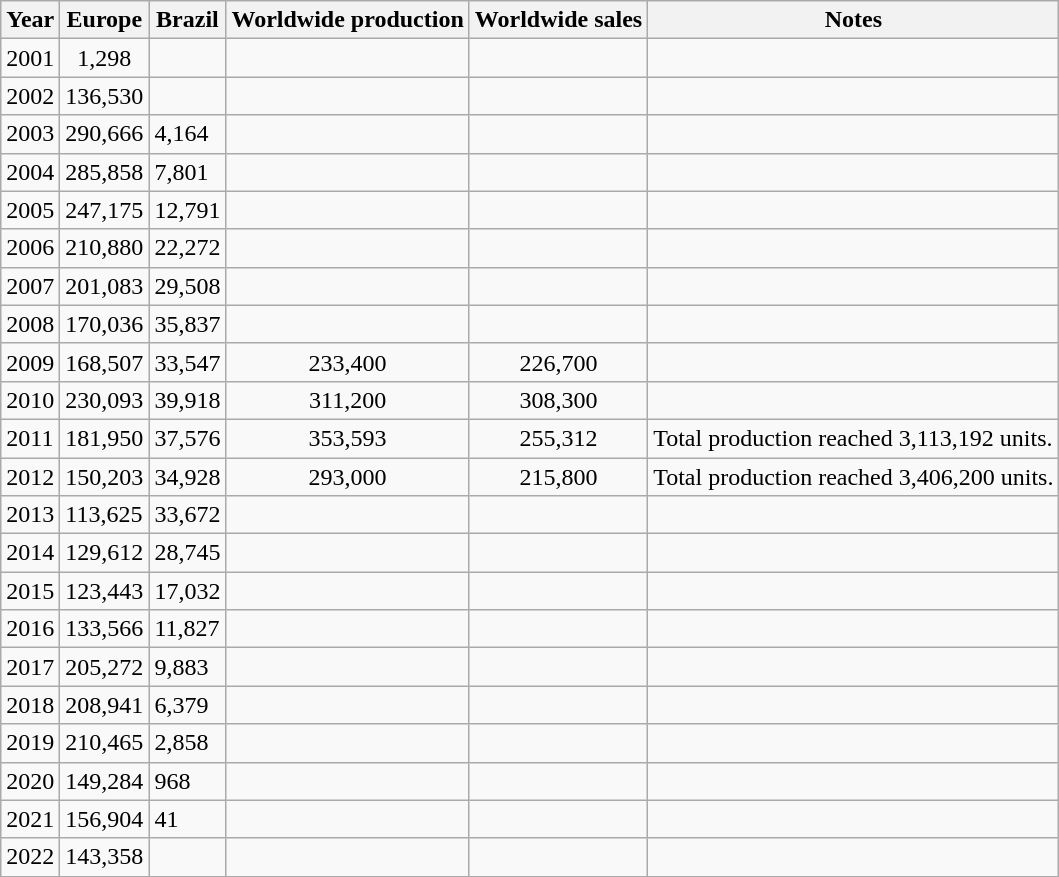<table class="wikitable">
<tr>
<th>Year</th>
<th>Europe</th>
<th>Brazil</th>
<th>Worldwide production</th>
<th>Worldwide sales</th>
<th>Notes</th>
</tr>
<tr>
<td>2001</td>
<td align="center">1,298</td>
<td></td>
<td></td>
<td></td>
<td></td>
</tr>
<tr>
<td>2002</td>
<td>136,530</td>
<td></td>
<td></td>
<td></td>
<td></td>
</tr>
<tr>
<td>2003</td>
<td>290,666</td>
<td>4,164</td>
<td></td>
<td></td>
<td></td>
</tr>
<tr>
<td>2004</td>
<td>285,858</td>
<td>7,801</td>
<td></td>
<td></td>
</tr>
<tr>
<td>2005</td>
<td>247,175</td>
<td>12,791</td>
<td></td>
<td></td>
<td></td>
</tr>
<tr>
<td>2006</td>
<td>210,880</td>
<td>22,272</td>
<td></td>
<td></td>
<td></td>
</tr>
<tr>
<td>2007</td>
<td>201,083</td>
<td>29,508</td>
<td></td>
<td></td>
<td></td>
</tr>
<tr>
<td>2008</td>
<td>170,036</td>
<td>35,837</td>
<td></td>
<td></td>
<td></td>
</tr>
<tr>
<td>2009</td>
<td>168,507</td>
<td>33,547</td>
<td align="center">233,400</td>
<td align="center">226,700</td>
<td></td>
</tr>
<tr>
<td>2010</td>
<td>230,093</td>
<td>39,918</td>
<td align="center">311,200</td>
<td align="center">308,300</td>
<td></td>
</tr>
<tr>
<td>2011</td>
<td>181,950</td>
<td>37,576</td>
<td align="center">353,593</td>
<td align="center">255,312</td>
<td>Total production reached 3,113,192 units.</td>
</tr>
<tr>
<td>2012</td>
<td>150,203</td>
<td>34,928</td>
<td align="center">293,000</td>
<td align="center">215,800</td>
<td>Total production reached 3,406,200 units.</td>
</tr>
<tr>
<td>2013</td>
<td>113,625</td>
<td>33,672</td>
<td></td>
<td></td>
<td></td>
</tr>
<tr>
<td>2014</td>
<td>129,612</td>
<td>28,745</td>
<td></td>
<td></td>
<td></td>
</tr>
<tr>
<td>2015</td>
<td>123,443</td>
<td>17,032</td>
<td></td>
<td></td>
<td></td>
</tr>
<tr>
<td>2016</td>
<td>133,566</td>
<td>11,827</td>
<td></td>
<td></td>
<td></td>
</tr>
<tr>
<td>2017</td>
<td>205,272</td>
<td>9,883</td>
<td></td>
<td></td>
<td></td>
</tr>
<tr>
<td>2018</td>
<td>208,941</td>
<td>6,379</td>
<td></td>
<td></td>
<td></td>
</tr>
<tr>
<td>2019</td>
<td>210,465</td>
<td>2,858</td>
<td></td>
<td></td>
<td></td>
</tr>
<tr>
<td>2020</td>
<td>149,284</td>
<td>968</td>
<td></td>
<td></td>
<td></td>
</tr>
<tr>
<td>2021</td>
<td>156,904</td>
<td>41</td>
<td></td>
<td></td>
<td></td>
</tr>
<tr>
<td>2022</td>
<td>143,358</td>
<td></td>
<td></td>
<td></td>
</tr>
</table>
